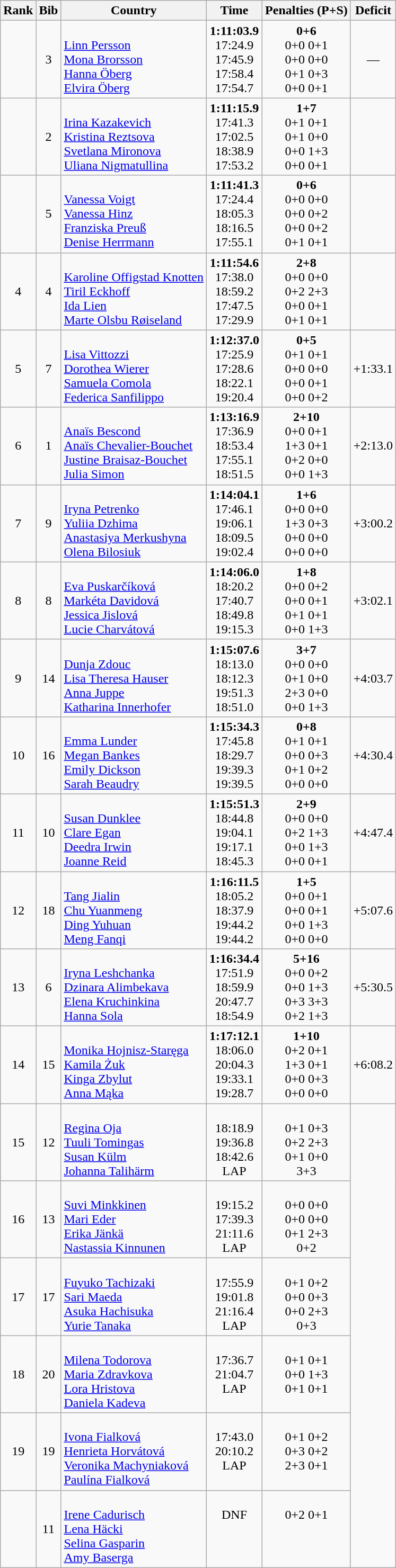<table class="wikitable sortable" style="text-align:center">
<tr>
<th>Rank</th>
<th>Bib</th>
<th>Country</th>
<th>Time</th>
<th>Penalties (P+S)</th>
<th>Deficit</th>
</tr>
<tr>
<td></td>
<td>3</td>
<td align=left><br><a href='#'>Linn Persson</a><br><a href='#'>Mona Brorsson</a><br><a href='#'>Hanna Öberg</a><br><a href='#'>Elvira Öberg</a></td>
<td><strong>1:11:03.9</strong><br>17:24.9<br>17:45.9<br>17:58.4<br>17:54.7</td>
<td><strong>0+6</strong><br>0+0 0+1<br>0+0 0+0<br>0+1 0+3<br>0+0 0+1</td>
<td>—</td>
</tr>
<tr>
<td></td>
<td>2</td>
<td align=left><br><a href='#'>Irina Kazakevich</a><br><a href='#'>Kristina Reztsova</a><br><a href='#'>Svetlana Mironova</a><br><a href='#'>Uliana Nigmatullina</a></td>
<td><strong>1:11:15.9</strong><br>17:41.3<br>17:02.5<br>18:38.9<br>17:53.2</td>
<td><strong>1+7</strong><br>0+1 0+1<br>0+1 0+0<br>0+0 1+3<br>0+0 0+1</td>
<td></td>
</tr>
<tr>
<td></td>
<td>5</td>
<td align=left><br><a href='#'>Vanessa Voigt</a><br><a href='#'>Vanessa Hinz</a><br><a href='#'>Franziska Preuß</a><br><a href='#'>Denise Herrmann</a></td>
<td><strong>1:11:41.3</strong><br>17:24.4<br>18:05.3<br>18:16.5<br>17:55.1</td>
<td><strong>0+6</strong><br>0+0 0+0<br>0+0 0+2<br>0+0 0+2<br>0+1 0+1</td>
<td></td>
</tr>
<tr>
<td>4</td>
<td>4</td>
<td align=left><br><a href='#'>Karoline Offigstad Knotten</a><br><a href='#'>Tiril Eckhoff</a><br><a href='#'>Ida Lien</a><br><a href='#'>Marte Olsbu Røiseland</a></td>
<td><strong>1:11:54.6</strong><br>17:38.0<br>18:59.2<br>17:47.5<br>17:29.9</td>
<td><strong>2+8</strong><br>0+0 0+0<br>0+2 2+3<br>0+0 0+1<br>0+1 0+1</td>
<td></td>
</tr>
<tr>
<td>5</td>
<td>7</td>
<td align=left><br><a href='#'>Lisa Vittozzi</a><br><a href='#'>Dorothea Wierer</a><br><a href='#'>Samuela Comola</a><br><a href='#'>Federica Sanfilippo</a></td>
<td><strong>1:12:37.0</strong><br>17:25.9<br>17:28.6<br>18:22.1<br>19:20.4</td>
<td><strong>0+5</strong><br>0+1 0+1<br>0+0 0+0<br>0+0 0+1<br>0+0 0+2</td>
<td>+1:33.1</td>
</tr>
<tr>
<td>6</td>
<td>1</td>
<td align=left><br><a href='#'>Anaïs Bescond</a><br><a href='#'>Anaïs Chevalier-Bouchet</a><br><a href='#'>Justine Braisaz-Bouchet</a><br><a href='#'>Julia Simon</a></td>
<td><strong>1:13:16.9</strong><br>17:36.9<br>18:53.4<br>17:55.1<br>18:51.5</td>
<td><strong>2+10</strong><br>0+0 0+1<br>1+3 0+1<br>0+2 0+0<br>0+0 1+3</td>
<td>+2:13.0</td>
</tr>
<tr>
<td>7</td>
<td>9</td>
<td align=left><br><a href='#'>Iryna Petrenko</a><br><a href='#'>Yuliia Dzhima</a><br><a href='#'>Anastasiya Merkushyna</a><br><a href='#'>Olena Bilosiuk</a></td>
<td><strong>1:14:04.1</strong><br>17:46.1<br>19:06.1<br>18:09.5<br>19:02.4</td>
<td><strong>1+6</strong><br>0+0 0+0<br>1+3 0+3<br>0+0 0+0<br>0+0 0+0</td>
<td>+3:00.2</td>
</tr>
<tr>
<td>8</td>
<td>8</td>
<td align=left><br><a href='#'>Eva Puskarčíková</a><br><a href='#'>Markéta Davidová</a><br><a href='#'>Jessica Jislová</a><br><a href='#'>Lucie Charvátová</a></td>
<td><strong>1:14:06.0</strong><br>18:20.2<br>17:40.7<br>18:49.8<br>19:15.3</td>
<td><strong>1+8</strong><br>0+0 0+2<br>0+0 0+1<br>0+1 0+1<br>0+0 1+3</td>
<td>+3:02.1</td>
</tr>
<tr>
<td>9</td>
<td>14</td>
<td align=left><br><a href='#'>Dunja Zdouc</a><br><a href='#'>Lisa Theresa Hauser</a><br><a href='#'>Anna Juppe</a><br><a href='#'>Katharina Innerhofer</a></td>
<td><strong>1:15:07.6</strong><br>18:13.0<br>18:12.3<br>19:51.3<br>18:51.0</td>
<td><strong>3+7</strong><br>0+0 0+0<br>0+1 0+0<br>2+3 0+0<br>0+0 1+3</td>
<td>+4:03.7</td>
</tr>
<tr>
<td>10</td>
<td>16</td>
<td align=left><br><a href='#'>Emma Lunder</a><br><a href='#'>Megan Bankes</a><br><a href='#'>Emily Dickson</a><br><a href='#'>Sarah Beaudry</a></td>
<td><strong>1:15:34.3</strong><br>17:45.8<br>18:29.7<br>19:39.3<br>19:39.5</td>
<td><strong>0+8</strong><br>0+1 0+1<br>0+0 0+3<br>0+1 0+2<br>0+0 0+0</td>
<td>+4:30.4</td>
</tr>
<tr>
<td>11</td>
<td>10</td>
<td align=left><br><a href='#'>Susan Dunklee</a><br><a href='#'>Clare Egan</a><br><a href='#'>Deedra Irwin</a><br><a href='#'>Joanne Reid</a></td>
<td><strong>1:15:51.3</strong><br>18:44.8<br>19:04.1<br>19:17.1<br>18:45.3</td>
<td><strong>2+9</strong><br>0+0 0+0<br>0+2 1+3<br>0+0 1+3<br>0+0 0+1</td>
<td>+4:47.4</td>
</tr>
<tr>
<td>12</td>
<td>18</td>
<td align=left><br><a href='#'>Tang Jialin</a><br><a href='#'>Chu Yuanmeng</a><br><a href='#'>Ding Yuhuan</a><br><a href='#'>Meng Fanqi</a></td>
<td><strong>1:16:11.5</strong><br>18:05.2<br>18:37.9<br>19:44.2<br>19:44.2</td>
<td><strong>1+5</strong><br>0+0 0+1<br>0+0 0+1<br>0+0 1+3<br>0+0 0+0</td>
<td>+5:07.6</td>
</tr>
<tr>
<td>13</td>
<td>6</td>
<td align=left><br><a href='#'>Iryna Leshchanka</a><br><a href='#'>Dzinara Alimbekava</a><br><a href='#'>Elena Kruchinkina</a><br><a href='#'>Hanna Sola</a></td>
<td><strong>1:16:34.4</strong><br>17:51.9<br>18:59.9<br>20:47.7<br>18:54.9</td>
<td><strong>5+16</strong><br>0+0 0+2<br>0+0 1+3<br>0+3 3+3<br>0+2 1+3</td>
<td>+5:30.5</td>
</tr>
<tr>
<td>14</td>
<td>15</td>
<td align=left><br><a href='#'>Monika Hojnisz-Staręga</a><br><a href='#'>Kamila Żuk</a><br><a href='#'>Kinga Zbylut</a><br><a href='#'>Anna Mąka</a></td>
<td><strong>1:17:12.1</strong><br>18:06.0<br>20:04.3<br>19:33.1<br>19:28.7</td>
<td><strong>1+10</strong><br>0+2 0+1<br>1+3 0+1<br>0+0 0+3<br>0+0 0+0</td>
<td>+6:08.2</td>
</tr>
<tr>
<td>15</td>
<td>12</td>
<td align=left><br><a href='#'>Regina Oja</a><br><a href='#'>Tuuli Tomingas</a><br><a href='#'>Susan Külm</a><br><a href='#'>Johanna Talihärm</a></td>
<td><strong></strong><br>18:18.9<br>19:36.8<br>18:42.6<br>LAP</td>
<td valign=top><br>0+1 0+3<br>0+2 2+3<br>0+1 0+0<br>3+3</td>
<td rowspan=6></td>
</tr>
<tr>
<td>16</td>
<td>13</td>
<td align=left><br><a href='#'>Suvi Minkkinen</a><br><a href='#'>Mari Eder</a><br><a href='#'>Erika Jänkä</a><br><a href='#'>Nastassia Kinnunen</a></td>
<td><strong></strong><br>19:15.2<br>17:39.3<br>21:11.6<br>LAP</td>
<td valign=top><br>0+0 0+0<br>0+0 0+0<br>0+1 2+3<br>0+2</td>
</tr>
<tr>
<td>17</td>
<td>17</td>
<td align=left><br><a href='#'>Fuyuko Tachizaki</a><br><a href='#'>Sari Maeda</a><br><a href='#'>Asuka Hachisuka</a><br><a href='#'>Yurie Tanaka</a></td>
<td><strong></strong><br>17:55.9<br>19:01.8<br>21:16.4<br>LAP</td>
<td valign=top><br>0+1 0+2<br>0+0 0+3<br>0+0 2+3<br>0+3</td>
</tr>
<tr>
<td>18</td>
<td>20</td>
<td align=left><br><a href='#'>Milena Todorova</a><br><a href='#'>Maria Zdravkova</a><br><a href='#'>Lora Hristova</a><br><a href='#'>Daniela Kadeva</a></td>
<td valign=top><strong></strong><br>17:36.7<br>21:04.7<br>LAP</td>
<td valign=top><br>0+1 0+1<br>0+0 1+3<br>0+1 0+1</td>
</tr>
<tr>
<td>19</td>
<td>19</td>
<td align=left><br><a href='#'>Ivona Fialková</a><br><a href='#'>Henrieta Horvátová</a><br><a href='#'>Veronika Machyniaková</a><br><a href='#'>Paulína Fialková</a></td>
<td valign=top><strong></strong><br>17:43.0<br>20:10.2<br>LAP</td>
<td valign=top><br>0+1 0+2<br>0+3 0+2<br>2+3 0+1</td>
</tr>
<tr>
<td></td>
<td>11</td>
<td align=left><br><a href='#'>Irene Cadurisch</a><br><a href='#'>Lena Häcki</a><br><a href='#'>Selina Gasparin</a><br><a href='#'>Amy Baserga</a></td>
<td valign=top><strong></strong><br>DNF</td>
<td valign=top><br>0+2 0+1</td>
</tr>
</table>
